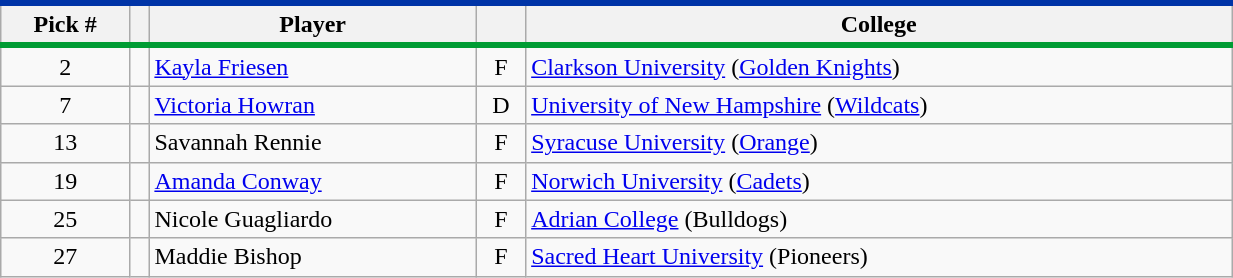<table class="wikitable" width="65%;" style="text-align: center;">
<tr style="border-top:#0034A7 4px solid; border-bottom:#009C34 4px solid;">
<th>Pick #</th>
<th></th>
<th>Player</th>
<th></th>
<th>College</th>
</tr>
<tr>
<td>2</td>
<td></td>
<td align="left"><a href='#'>Kayla Friesen</a></td>
<td>F</td>
<td align="left"><a href='#'>Clarkson University</a> (<a href='#'>Golden Knights</a>)</td>
</tr>
<tr>
<td>7</td>
<td></td>
<td align="left"><a href='#'>Victoria Howran</a></td>
<td>D</td>
<td align="left"><a href='#'>University of New Hampshire</a> (<a href='#'>Wildcats</a>)</td>
</tr>
<tr>
<td>13</td>
<td></td>
<td align="left">Savannah Rennie</td>
<td>F</td>
<td align="left"><a href='#'>Syracuse University</a> (<a href='#'>Orange</a>)</td>
</tr>
<tr>
<td>19</td>
<td></td>
<td align="left"><a href='#'>Amanda Conway</a></td>
<td>F</td>
<td align="left"><a href='#'>Norwich University</a> (<a href='#'>Cadets</a>)</td>
</tr>
<tr>
<td>25</td>
<td></td>
<td align="left">Nicole Guagliardo</td>
<td>F</td>
<td align="left"><a href='#'>Adrian College</a> (Bulldogs)</td>
</tr>
<tr>
<td>27</td>
<td></td>
<td align="left">Maddie Bishop</td>
<td>F</td>
<td align="left"><a href='#'>Sacred Heart University</a> (Pioneers)</td>
</tr>
</table>
